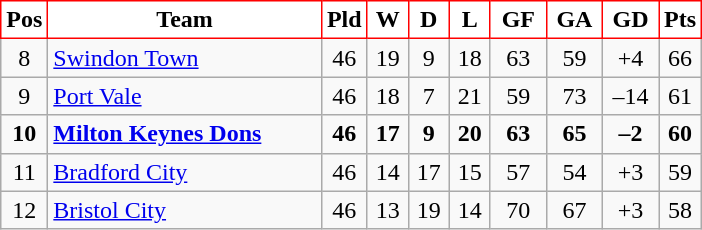<table class="wikitable" style="text-align: center;">
<tr>
<th width=20 style="background:#FFFFFF; color:black; border:1px solid red;">Pos</th>
<th width=175 style="background:#FFFFFF; color:black; border:1px solid red;">Team</th>
<th width=20 style="background:#FFFFFF; color:black; border:1px solid red;">Pld</th>
<th width=20 style="background:#FFFFFF; color:black; border:1px solid red;">W</th>
<th width=20 style="background:#FFFFFF; color:black; border:1px solid red;">D</th>
<th width=20 style="background:#FFFFFF; color:black; border:1px solid red;">L</th>
<th width=30 style="background:#FFFFFF; color:black; border:1px solid red;">GF</th>
<th width=30 style="background:#FFFFFF; color:black; border:1px solid red;">GA</th>
<th width=30 style="background:#FFFFFF; color:black; border:1px solid red;">GD</th>
<th width=20 style="background:#FFFFFF; color:black; border:1px solid red;">Pts</th>
</tr>
<tr>
<td>8</td>
<td align=left><a href='#'>Swindon Town</a></td>
<td>46</td>
<td>19</td>
<td>9</td>
<td>18</td>
<td>63</td>
<td>59</td>
<td>+4</td>
<td>66</td>
</tr>
<tr>
<td>9</td>
<td align=left><a href='#'>Port Vale</a></td>
<td>46</td>
<td>18</td>
<td>7</td>
<td>21</td>
<td>59</td>
<td>73</td>
<td>–14</td>
<td>61</td>
</tr>
<tr>
<td><strong>10</strong></td>
<td align=left><strong><a href='#'>Milton Keynes Dons</a></strong></td>
<td><strong>46</strong></td>
<td><strong>17</strong></td>
<td><strong>9</strong></td>
<td><strong>20</strong></td>
<td><strong>63</strong></td>
<td><strong>65</strong></td>
<td><strong>–2</strong></td>
<td><strong>60</strong></td>
</tr>
<tr>
<td>11</td>
<td align=left><a href='#'>Bradford City</a></td>
<td>46</td>
<td>14</td>
<td>17</td>
<td>15</td>
<td>57</td>
<td>54</td>
<td>+3</td>
<td>59</td>
</tr>
<tr>
<td>12</td>
<td align=left><a href='#'>Bristol City</a></td>
<td>46</td>
<td>13</td>
<td>19</td>
<td>14</td>
<td>70</td>
<td>67</td>
<td>+3</td>
<td>58</td>
</tr>
</table>
